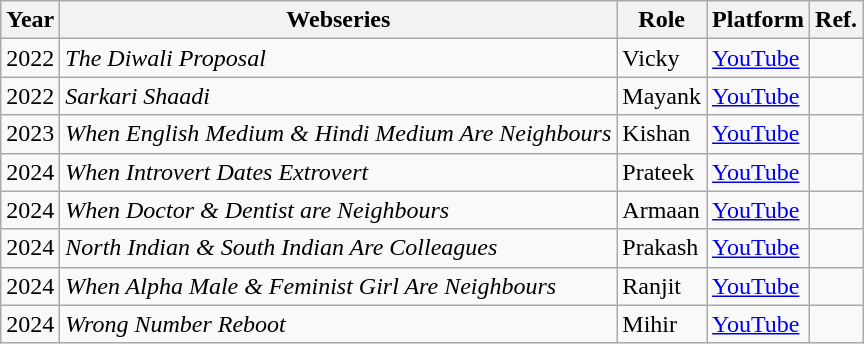<table class="wikitable">
<tr>
<th>Year</th>
<th>Webseries</th>
<th>Role</th>
<th>Platform</th>
<th>Ref.</th>
</tr>
<tr>
<td>2022</td>
<td><em>The Diwali Proposal</em></td>
<td>Vicky</td>
<td><a href='#'>YouTube</a></td>
<td></td>
</tr>
<tr>
<td>2022</td>
<td><em>Sarkari Shaadi</em></td>
<td>Mayank</td>
<td><a href='#'>YouTube</a></td>
<td></td>
</tr>
<tr>
<td>2023</td>
<td><em>When English Medium & Hindi Medium Are Neighbours</em></td>
<td>Kishan</td>
<td><a href='#'>YouTube</a></td>
<td></td>
</tr>
<tr>
<td>2024</td>
<td><em>When Introvert Dates Extrovert</em></td>
<td>Prateek</td>
<td><a href='#'>YouTube</a></td>
<td></td>
</tr>
<tr>
<td>2024</td>
<td><em>When Doctor & Dentist are Neighbours</em></td>
<td>Armaan</td>
<td><a href='#'>YouTube</a></td>
<td></td>
</tr>
<tr>
<td>2024</td>
<td><em>North Indian & South Indian Are Colleagues</em></td>
<td>Prakash</td>
<td><a href='#'>YouTube</a></td>
<td></td>
</tr>
<tr>
<td>2024</td>
<td><em>When Alpha Male & Feminist Girl Are Neighbours</em></td>
<td>Ranjit</td>
<td><a href='#'>YouTube</a></td>
<td></td>
</tr>
<tr>
<td>2024</td>
<td><em>Wrong Number Reboot</em></td>
<td>Mihir</td>
<td><a href='#'>YouTube</a></td>
<td></td>
</tr>
</table>
